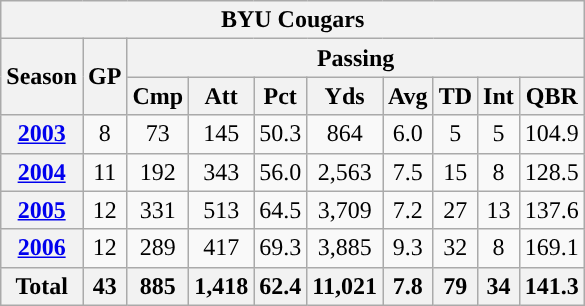<table class="wikitable" style="text-align: center;">
<tr>
<th colspan="15">BYU Cougars</th>
</tr>
<tr>
<th rowspan="2">Season</th>
<th rowspan="2">GP</th>
<th colspan="8">Passing</th>
</tr>
<tr>
<th>Cmp</th>
<th>Att</th>
<th>Pct</th>
<th>Yds</th>
<th>Avg</th>
<th>TD</th>
<th>Int</th>
<th>QBR</th>
</tr>
<tr>
<th><a href='#'>2003</a></th>
<td>8</td>
<td>73</td>
<td>145</td>
<td>50.3</td>
<td>864</td>
<td>6.0</td>
<td>5</td>
<td>5</td>
<td>104.9</td>
</tr>
<tr>
<th><a href='#'>2004</a></th>
<td>11</td>
<td>192</td>
<td>343</td>
<td>56.0</td>
<td>2,563</td>
<td>7.5</td>
<td>15</td>
<td>8</td>
<td>128.5</td>
</tr>
<tr>
<th><a href='#'>2005</a></th>
<td>12</td>
<td>331</td>
<td>513</td>
<td>64.5</td>
<td>3,709</td>
<td>7.2</td>
<td>27</td>
<td>13</td>
<td>137.6</td>
</tr>
<tr>
<th><a href='#'>2006</a></th>
<td>12</td>
<td>289</td>
<td>417</td>
<td>69.3</td>
<td>3,885</td>
<td>9.3</td>
<td>32</td>
<td>8</td>
<td>169.1</td>
</tr>
<tr>
<th>Total</th>
<th>43</th>
<th>885</th>
<th>1,418</th>
<th>62.4</th>
<th>11,021</th>
<th>7.8</th>
<th>79</th>
<th>34</th>
<th>141.3</th>
</tr>
</table>
